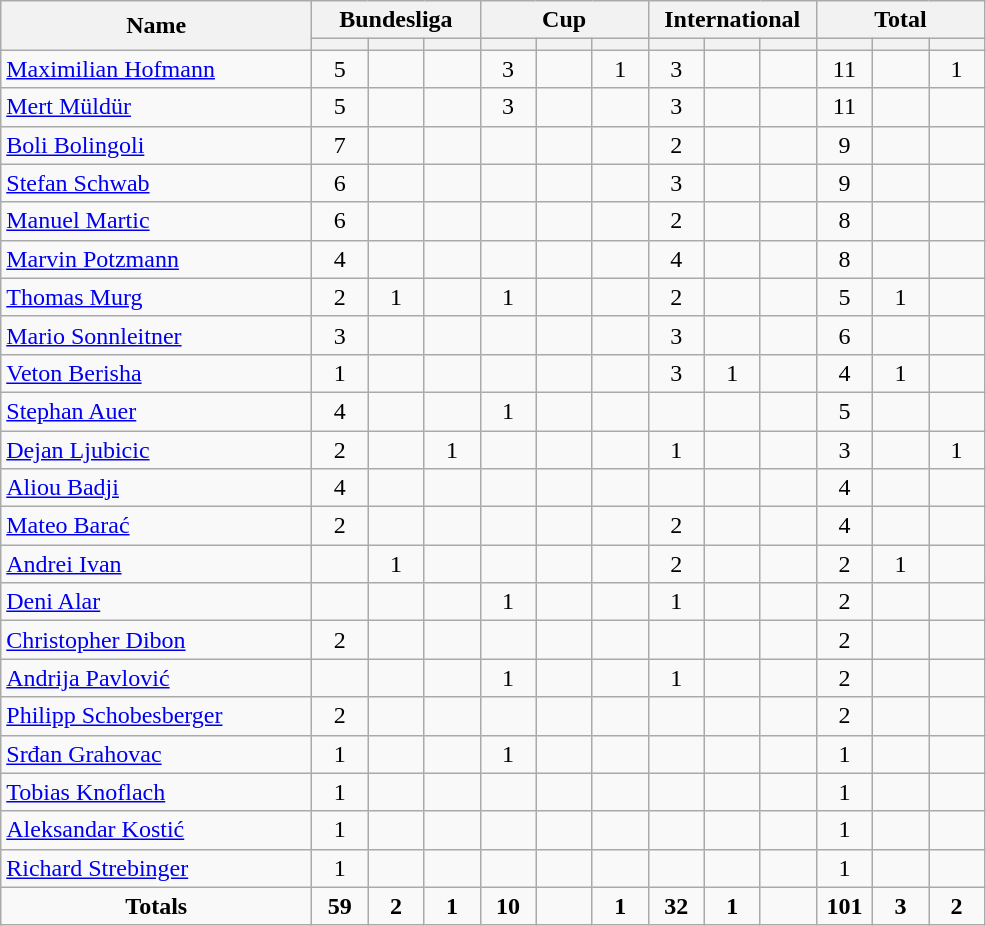<table class="wikitable" style="text-align:center;">
<tr>
<th rowspan="2" width="200px">Name</th>
<th colspan="3">Bundesliga</th>
<th colspan="3">Cup</th>
<th colspan="3">International</th>
<th colspan="3">Total</th>
</tr>
<tr>
<th width=30></th>
<th width=30></th>
<th width=30></th>
<th width=30></th>
<th width=30></th>
<th width=30></th>
<th width=30></th>
<th width=30></th>
<th width=30></th>
<th width=30></th>
<th width=30></th>
<th width=30></th>
</tr>
<tr>
<td align="left"> <a href='#'>Maximilian Hofmann</a></td>
<td>5</td>
<td></td>
<td></td>
<td>3</td>
<td></td>
<td>1</td>
<td>3</td>
<td></td>
<td></td>
<td>11</td>
<td></td>
<td>1</td>
</tr>
<tr>
<td align="left"> <a href='#'>Mert Müldür</a></td>
<td>5</td>
<td></td>
<td></td>
<td>3</td>
<td></td>
<td></td>
<td>3</td>
<td></td>
<td></td>
<td>11</td>
<td></td>
<td></td>
</tr>
<tr>
<td align="left"> <a href='#'>Boli Bolingoli</a></td>
<td>7</td>
<td></td>
<td></td>
<td></td>
<td></td>
<td></td>
<td>2</td>
<td></td>
<td></td>
<td>9</td>
<td></td>
<td></td>
</tr>
<tr>
<td align="left"> <a href='#'>Stefan Schwab</a></td>
<td>6</td>
<td></td>
<td></td>
<td></td>
<td></td>
<td></td>
<td>3</td>
<td></td>
<td></td>
<td>9</td>
<td></td>
<td></td>
</tr>
<tr>
<td align="left"> <a href='#'>Manuel Martic</a></td>
<td>6</td>
<td></td>
<td></td>
<td></td>
<td></td>
<td></td>
<td>2</td>
<td></td>
<td></td>
<td>8</td>
<td></td>
<td></td>
</tr>
<tr>
<td align="left"> <a href='#'>Marvin Potzmann</a></td>
<td>4</td>
<td></td>
<td></td>
<td></td>
<td></td>
<td></td>
<td>4</td>
<td></td>
<td></td>
<td>8</td>
<td></td>
<td></td>
</tr>
<tr>
<td align="left"> <a href='#'>Thomas Murg</a></td>
<td>2</td>
<td>1</td>
<td></td>
<td>1</td>
<td></td>
<td></td>
<td>2</td>
<td></td>
<td></td>
<td>5</td>
<td>1</td>
<td></td>
</tr>
<tr>
<td align="left"> <a href='#'>Mario Sonnleitner</a></td>
<td>3</td>
<td></td>
<td></td>
<td></td>
<td></td>
<td></td>
<td>3</td>
<td></td>
<td></td>
<td>6</td>
<td></td>
<td></td>
</tr>
<tr>
<td align="left"> <a href='#'>Veton Berisha</a></td>
<td>1</td>
<td></td>
<td></td>
<td></td>
<td></td>
<td></td>
<td>3</td>
<td>1</td>
<td></td>
<td>4</td>
<td>1</td>
<td></td>
</tr>
<tr>
<td align="left"> <a href='#'>Stephan Auer</a></td>
<td>4</td>
<td></td>
<td></td>
<td>1</td>
<td></td>
<td></td>
<td></td>
<td></td>
<td></td>
<td>5</td>
<td></td>
<td></td>
</tr>
<tr>
<td align="left"> <a href='#'>Dejan Ljubicic</a></td>
<td>2</td>
<td></td>
<td>1</td>
<td></td>
<td></td>
<td></td>
<td>1</td>
<td></td>
<td></td>
<td>3</td>
<td></td>
<td>1</td>
</tr>
<tr>
<td align="left"> <a href='#'>Aliou Badji</a></td>
<td>4</td>
<td></td>
<td></td>
<td></td>
<td></td>
<td></td>
<td></td>
<td></td>
<td></td>
<td>4</td>
<td></td>
<td></td>
</tr>
<tr>
<td align="left"> <a href='#'>Mateo Barać</a></td>
<td>2</td>
<td></td>
<td></td>
<td></td>
<td></td>
<td></td>
<td>2</td>
<td></td>
<td></td>
<td>4</td>
<td></td>
<td></td>
</tr>
<tr>
<td align="left"> <a href='#'>Andrei Ivan</a></td>
<td></td>
<td>1</td>
<td></td>
<td></td>
<td></td>
<td></td>
<td>2</td>
<td></td>
<td></td>
<td>2</td>
<td>1</td>
<td></td>
</tr>
<tr>
<td align="left"> <a href='#'>Deni Alar</a></td>
<td></td>
<td></td>
<td></td>
<td>1</td>
<td></td>
<td></td>
<td>1</td>
<td></td>
<td></td>
<td>2</td>
<td></td>
<td></td>
</tr>
<tr>
<td align="left"> <a href='#'>Christopher Dibon</a></td>
<td>2</td>
<td></td>
<td></td>
<td></td>
<td></td>
<td></td>
<td></td>
<td></td>
<td></td>
<td>2</td>
<td></td>
<td></td>
</tr>
<tr>
<td align="left"> <a href='#'>Andrija Pavlović</a></td>
<td></td>
<td></td>
<td></td>
<td>1</td>
<td></td>
<td></td>
<td>1</td>
<td></td>
<td></td>
<td>2</td>
<td></td>
<td></td>
</tr>
<tr>
<td align="left"> <a href='#'>Philipp Schobesberger</a></td>
<td>2</td>
<td></td>
<td></td>
<td></td>
<td></td>
<td></td>
<td></td>
<td></td>
<td></td>
<td>2</td>
<td></td>
<td></td>
</tr>
<tr>
<td align="left"> <a href='#'>Srđan Grahovac</a></td>
<td>1</td>
<td></td>
<td></td>
<td>1</td>
<td></td>
<td></td>
<td></td>
<td></td>
<td></td>
<td>1</td>
<td></td>
<td></td>
</tr>
<tr>
<td align="left"> <a href='#'>Tobias Knoflach</a></td>
<td>1</td>
<td></td>
<td></td>
<td></td>
<td></td>
<td></td>
<td></td>
<td></td>
<td></td>
<td>1</td>
<td></td>
<td></td>
</tr>
<tr>
<td align="left"> <a href='#'>Aleksandar Kostić</a></td>
<td>1</td>
<td></td>
<td></td>
<td></td>
<td></td>
<td></td>
<td></td>
<td></td>
<td></td>
<td>1</td>
<td></td>
<td></td>
</tr>
<tr>
<td align="left"> <a href='#'>Richard Strebinger</a></td>
<td>1</td>
<td></td>
<td></td>
<td></td>
<td></td>
<td></td>
<td></td>
<td></td>
<td></td>
<td>1</td>
<td></td>
<td></td>
</tr>
<tr>
<td><strong>Totals</strong></td>
<td><strong>59</strong></td>
<td><strong>2</strong></td>
<td><strong>1</strong></td>
<td><strong>10</strong></td>
<td></td>
<td><strong>1</strong></td>
<td><strong>32</strong></td>
<td><strong>1</strong></td>
<td></td>
<td><strong>101</strong></td>
<td><strong>3</strong></td>
<td><strong>2</strong></td>
</tr>
</table>
